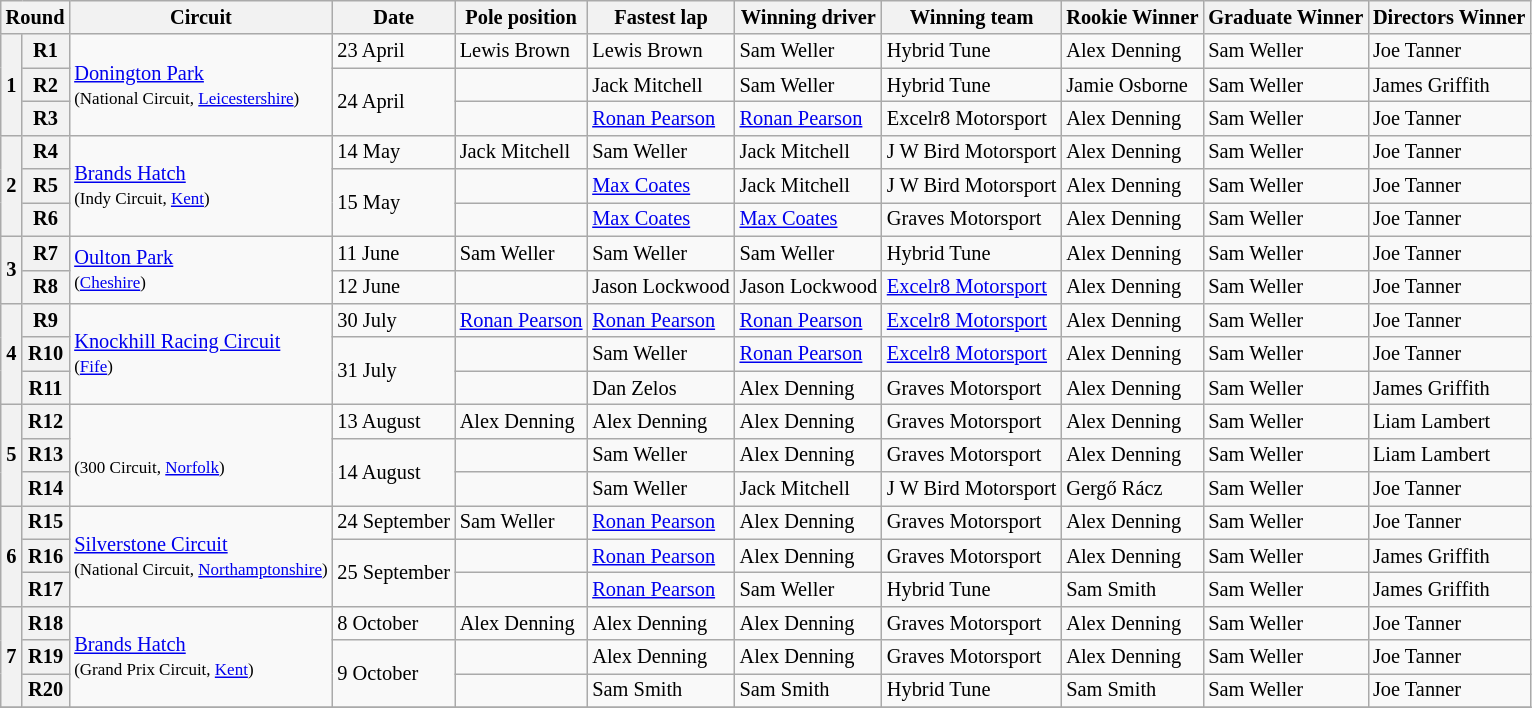<table class="wikitable" style="font-size: 85%;">
<tr>
<th colspan=2>Round</th>
<th>Circuit</th>
<th>Date</th>
<th>Pole position</th>
<th>Fastest lap</th>
<th>Winning driver</th>
<th>Winning team</th>
<th>Rookie Winner</th>
<th>Graduate Winner</th>
<th>Directors Winner</th>
</tr>
<tr>
<th rowspan=3>1</th>
<th>R1</th>
<td rowspan=3><a href='#'>Donington Park</a><br><small>(National Circuit, <a href='#'>Leicestershire</a>)</small></td>
<td>23 April</td>
<td> Lewis Brown</td>
<td> Lewis Brown</td>
<td> Sam Weller</td>
<td>Hybrid Tune</td>
<td> Alex Denning</td>
<td> Sam Weller</td>
<td> Joe Tanner</td>
</tr>
<tr>
<th>R2</th>
<td rowspan=2>24 April</td>
<td></td>
<td> Jack Mitchell</td>
<td> Sam Weller</td>
<td>Hybrid Tune</td>
<td nowrap> Jamie Osborne</td>
<td nowrap> Sam Weller</td>
<td nowrap> James Griffith</td>
</tr>
<tr>
<th>R3</th>
<td></td>
<td nowrap> <a href='#'>Ronan Pearson</a></td>
<td nowrap> <a href='#'>Ronan Pearson</a></td>
<td>Excelr8 Motorsport</td>
<td> Alex Denning</td>
<td> Sam Weller</td>
<td> Joe Tanner</td>
</tr>
<tr>
<th rowspan=3>2</th>
<th>R4</th>
<td rowspan=3><a href='#'>Brands Hatch</a><br><small>(Indy Circuit, <a href='#'>Kent</a>)</small></td>
<td>14 May</td>
<td> Jack Mitchell</td>
<td> Sam Weller</td>
<td> Jack Mitchell</td>
<td nowrap>J W Bird Motorsport</td>
<td> Alex Denning</td>
<td> Sam Weller</td>
<td> Joe Tanner</td>
</tr>
<tr>
<th>R5</th>
<td rowspan=2>15 May</td>
<td></td>
<td> <a href='#'>Max Coates</a></td>
<td> Jack Mitchell</td>
<td>J W Bird Motorsport</td>
<td> Alex Denning</td>
<td> Sam Weller</td>
<td> Joe Tanner</td>
</tr>
<tr>
<th>R6</th>
<td></td>
<td> <a href='#'>Max Coates</a></td>
<td> <a href='#'>Max Coates</a></td>
<td>Graves Motorsport</td>
<td> Alex Denning</td>
<td> Sam Weller</td>
<td> Joe Tanner</td>
</tr>
<tr>
<th rowspan=2>3</th>
<th>R7</th>
<td rowspan=2><a href='#'>Oulton Park</a><br><small>(<a href='#'>Cheshire</a>)</small></td>
<td>11 June</td>
<td> Sam Weller</td>
<td> Sam Weller</td>
<td> Sam Weller</td>
<td>Hybrid Tune</td>
<td> Alex Denning</td>
<td> Sam Weller</td>
<td> Joe Tanner</td>
</tr>
<tr>
<th>R8</th>
<td>12 June</td>
<td></td>
<td nowrap> Jason Lockwood</td>
<td nowrap> Jason Lockwood</td>
<td><a href='#'>Excelr8 Motorsport</a></td>
<td> Alex Denning</td>
<td> Sam Weller</td>
<td> Joe Tanner</td>
</tr>
<tr>
<th rowspan=3>4</th>
<th>R9</th>
<td rowspan=3><a href='#'>Knockhill Racing Circuit</a><br><small>(<a href='#'>Fife</a>)</small></td>
<td>30 July</td>
<td nowrap> <a href='#'>Ronan Pearson</a></td>
<td> <a href='#'>Ronan Pearson</a></td>
<td> <a href='#'>Ronan Pearson</a></td>
<td><a href='#'>Excelr8 Motorsport</a></td>
<td> Alex Denning</td>
<td> Sam Weller</td>
<td> Joe Tanner</td>
</tr>
<tr>
<th>R10</th>
<td rowspan=2>31 July</td>
<td></td>
<td> Sam Weller</td>
<td> <a href='#'>Ronan Pearson</a></td>
<td><a href='#'>Excelr8 Motorsport</a></td>
<td> Alex Denning</td>
<td> Sam Weller</td>
<td> Joe Tanner</td>
</tr>
<tr>
<th>R11</th>
<td></td>
<td> Dan Zelos</td>
<td> Alex Denning</td>
<td>Graves Motorsport</td>
<td> Alex Denning</td>
<td> Sam Weller</td>
<td> James Griffith</td>
</tr>
<tr>
<th rowspan=3>5</th>
<th>R12</th>
<td rowspan=3><br><small>(300 Circuit, <a href='#'>Norfolk</a>)</small></td>
<td>13 August</td>
<td> Alex Denning</td>
<td> Alex Denning</td>
<td> Alex Denning</td>
<td>Graves Motorsport</td>
<td> Alex Denning</td>
<td> Sam Weller</td>
<td> Liam Lambert</td>
</tr>
<tr>
<th>R13</th>
<td rowspan=2>14 August</td>
<td></td>
<td> Sam Weller</td>
<td> Alex Denning</td>
<td>Graves Motorsport</td>
<td> Alex Denning</td>
<td> Sam Weller</td>
<td> Liam Lambert</td>
</tr>
<tr>
<th>R14</th>
<td></td>
<td> Sam Weller</td>
<td> Jack Mitchell</td>
<td>J W Bird Motorsport</td>
<td> Gergő Rácz</td>
<td> Sam Weller</td>
<td> Joe Tanner</td>
</tr>
<tr>
<th rowspan=3>6</th>
<th>R15</th>
<td rowspan=3><a href='#'>Silverstone Circuit</a><br><small>(National Circuit, <a href='#'>Northamptonshire</a>)</small></td>
<td nowrap>24 September</td>
<td> Sam Weller</td>
<td> <a href='#'>Ronan Pearson</a></td>
<td> Alex Denning</td>
<td>Graves Motorsport</td>
<td> Alex Denning</td>
<td> Sam Weller</td>
<td> Joe Tanner</td>
</tr>
<tr>
<th>R16</th>
<td rowspan=2>25 September</td>
<td></td>
<td> <a href='#'>Ronan Pearson</a></td>
<td> Alex Denning</td>
<td>Graves Motorsport</td>
<td> Alex Denning</td>
<td> Sam Weller</td>
<td> James Griffith</td>
</tr>
<tr>
<th>R17</th>
<td></td>
<td> <a href='#'>Ronan Pearson</a></td>
<td> Sam Weller</td>
<td>Hybrid Tune</td>
<td> Sam Smith</td>
<td> Sam Weller</td>
<td> James Griffith</td>
</tr>
<tr>
<th rowspan=3>7</th>
<th>R18</th>
<td rowspan=3><a href='#'>Brands Hatch</a><br><small>(Grand Prix Circuit, <a href='#'>Kent</a>)</small></td>
<td>8 October</td>
<td> Alex Denning</td>
<td> Alex Denning</td>
<td> Alex Denning</td>
<td>Graves Motorsport</td>
<td> Alex Denning</td>
<td> Sam Weller</td>
<td> Joe Tanner</td>
</tr>
<tr>
<th>R19</th>
<td rowspan=2>9 October</td>
<td></td>
<td> Alex Denning</td>
<td> Alex Denning</td>
<td>Graves Motorsport</td>
<td> Alex Denning</td>
<td> Sam Weller</td>
<td> Joe Tanner</td>
</tr>
<tr>
<th>R20</th>
<td></td>
<td> Sam Smith</td>
<td> Sam Smith</td>
<td>Hybrid Tune</td>
<td> Sam Smith</td>
<td> Sam Weller</td>
<td> Joe Tanner</td>
</tr>
<tr>
</tr>
</table>
